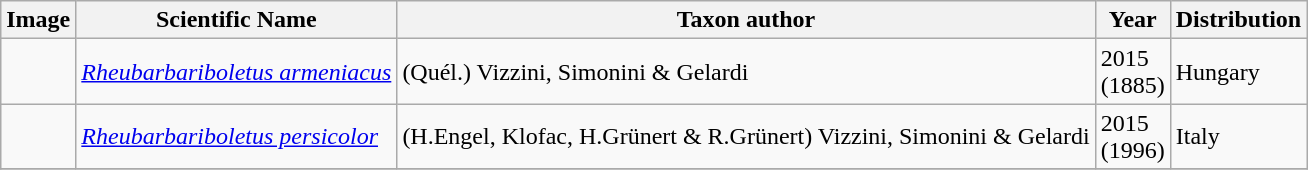<table class="wikitable sortable">
<tr>
<th>Image</th>
<th>Scientific Name</th>
<th>Taxon author</th>
<th>Year</th>
<th>Distribution</th>
</tr>
<tr>
<td></td>
<td><em><a href='#'>Rheubarbariboletus armeniacus</a></em></td>
<td>(Quél.) Vizzini, Simonini & Gelardi</td>
<td>2015<br>(1885)</td>
<td>Hungary</td>
</tr>
<tr>
<td></td>
<td><em><a href='#'>Rheubarbariboletus persicolor</a></em></td>
<td>(H.Engel, Klofac, H.Grünert & R.Grünert) Vizzini, Simonini & Gelardi</td>
<td>2015<br>(1996)</td>
<td>Italy</td>
</tr>
<tr>
</tr>
</table>
